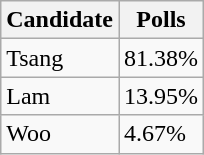<table class="wikitable sortable floatright">
<tr>
<th>Candidate</th>
<th>Polls</th>
</tr>
<tr>
<td>Tsang</td>
<td>81.38%</td>
</tr>
<tr>
<td>Lam</td>
<td>13.95%</td>
</tr>
<tr>
<td>Woo</td>
<td>4.67%</td>
</tr>
</table>
